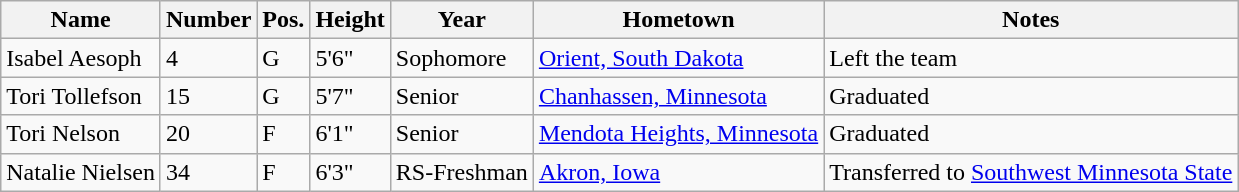<table class="wikitable sortable" border="1">
<tr>
<th>Name</th>
<th>Number</th>
<th>Pos.</th>
<th>Height</th>
<th>Year</th>
<th>Hometown</th>
<th class="unsortable">Notes</th>
</tr>
<tr>
<td>Isabel Aesoph</td>
<td>4</td>
<td>G</td>
<td>5'6"</td>
<td>Sophomore</td>
<td><a href='#'>Orient, South Dakota</a></td>
<td>Left the team</td>
</tr>
<tr>
<td>Tori Tollefson</td>
<td>15</td>
<td>G</td>
<td>5'7"</td>
<td>Senior</td>
<td><a href='#'>Chanhassen, Minnesota</a></td>
<td>Graduated</td>
</tr>
<tr>
<td>Tori Nelson</td>
<td>20</td>
<td>F</td>
<td>6'1"</td>
<td>Senior</td>
<td><a href='#'>Mendota Heights, Minnesota</a></td>
<td>Graduated</td>
</tr>
<tr>
<td>Natalie Nielsen</td>
<td>34</td>
<td>F</td>
<td>6'3"</td>
<td>RS-Freshman</td>
<td><a href='#'>Akron, Iowa</a></td>
<td>Transferred to <a href='#'>Southwest Minnesota State</a></td>
</tr>
</table>
